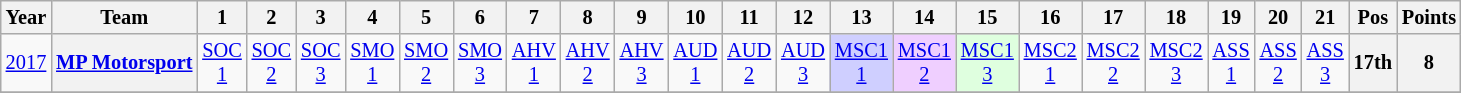<table class="wikitable" style="text-align:center; font-size:85%">
<tr>
<th>Year</th>
<th>Team</th>
<th>1</th>
<th>2</th>
<th>3</th>
<th>4</th>
<th>5</th>
<th>6</th>
<th>7</th>
<th>8</th>
<th>9</th>
<th>10</th>
<th>11</th>
<th>12</th>
<th>13</th>
<th>14</th>
<th>15</th>
<th>16</th>
<th>17</th>
<th>18</th>
<th>19</th>
<th>20</th>
<th>21</th>
<th>Pos</th>
<th>Points</th>
</tr>
<tr>
<td><a href='#'>2017</a></td>
<th nowrap><a href='#'>MP Motorsport</a></th>
<td><a href='#'>SOC<br>1</a></td>
<td><a href='#'>SOC<br>2</a></td>
<td><a href='#'>SOC<br>3</a></td>
<td><a href='#'>SMO<br>1</a></td>
<td><a href='#'>SMO<br>2</a></td>
<td><a href='#'>SMO<br>3</a></td>
<td><a href='#'>AHV<br>1</a></td>
<td><a href='#'>AHV<br>2</a></td>
<td><a href='#'>AHV<br>3</a></td>
<td><a href='#'>AUD<br>1</a></td>
<td><a href='#'>AUD<br>2</a></td>
<td><a href='#'>AUD<br>3</a></td>
<td style="background:#CFCFFF;"><a href='#'>MSC1<br>1</a><br></td>
<td style="background:#EFCFFF;"><a href='#'>MSC1<br>2</a><br></td>
<td style="background:#DFFFDF;"><a href='#'>MSC1<br>3</a><br></td>
<td><a href='#'>MSC2<br>1</a></td>
<td><a href='#'>MSC2<br>2</a></td>
<td><a href='#'>MSC2<br>3</a></td>
<td><a href='#'>ASS<br>1</a></td>
<td><a href='#'>ASS<br>2</a></td>
<td><a href='#'>ASS<br>3</a></td>
<th>17th</th>
<th>8</th>
</tr>
<tr>
</tr>
</table>
